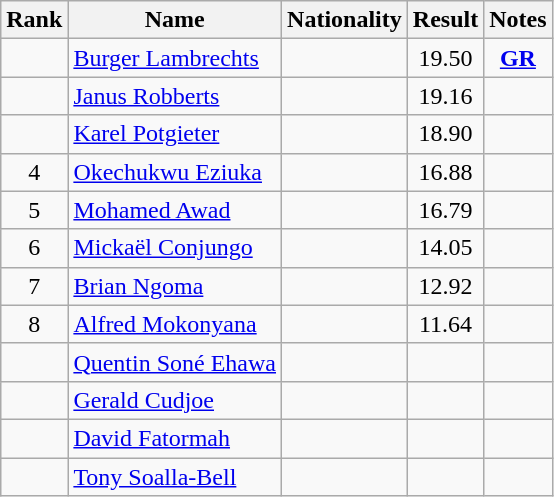<table class="wikitable sortable" style="text-align:center">
<tr>
<th>Rank</th>
<th>Name</th>
<th>Nationality</th>
<th>Result</th>
<th>Notes</th>
</tr>
<tr>
<td></td>
<td align=left><a href='#'>Burger Lambrechts</a></td>
<td align=left></td>
<td>19.50</td>
<td><strong><a href='#'>GR</a></strong></td>
</tr>
<tr>
<td></td>
<td align=left><a href='#'>Janus Robberts</a></td>
<td align=left></td>
<td>19.16</td>
<td></td>
</tr>
<tr>
<td></td>
<td align=left><a href='#'>Karel Potgieter</a></td>
<td align=left></td>
<td>18.90</td>
<td></td>
</tr>
<tr>
<td>4</td>
<td align=left><a href='#'>Okechukwu Eziuka</a></td>
<td align=left></td>
<td>16.88</td>
<td></td>
</tr>
<tr>
<td>5</td>
<td align=left><a href='#'>Mohamed Awad</a></td>
<td align=left></td>
<td>16.79</td>
<td></td>
</tr>
<tr>
<td>6</td>
<td align=left><a href='#'>Mickaël Conjungo</a></td>
<td align=left></td>
<td>14.05</td>
<td></td>
</tr>
<tr>
<td>7</td>
<td align=left><a href='#'>Brian Ngoma</a></td>
<td align=left></td>
<td>12.92</td>
<td></td>
</tr>
<tr>
<td>8</td>
<td align=left><a href='#'>Alfred Mokonyana</a></td>
<td align=left></td>
<td>11.64</td>
<td></td>
</tr>
<tr>
<td></td>
<td align=left><a href='#'>Quentin Soné Ehawa</a></td>
<td align=left></td>
<td></td>
<td></td>
</tr>
<tr>
<td></td>
<td align=left><a href='#'>Gerald Cudjoe</a></td>
<td align=left></td>
<td></td>
<td></td>
</tr>
<tr>
<td></td>
<td align=left><a href='#'>David Fatormah</a></td>
<td align=left></td>
<td></td>
<td></td>
</tr>
<tr>
<td></td>
<td align=left><a href='#'>Tony Soalla-Bell</a></td>
<td align=left></td>
<td></td>
<td></td>
</tr>
</table>
